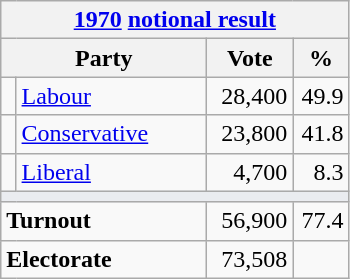<table class="wikitable">
<tr>
<th colspan="4"><a href='#'>1970</a> <a href='#'>notional result</a></th>
</tr>
<tr>
<th bgcolor="#DDDDFF" width="130px" colspan="2">Party</th>
<th bgcolor="#DDDDFF" width="50px">Vote</th>
<th bgcolor="#DDDDFF" width="30px">%</th>
</tr>
<tr>
<td></td>
<td><a href='#'>Labour</a></td>
<td align=right>28,400</td>
<td align=right>49.9</td>
</tr>
<tr>
<td></td>
<td><a href='#'>Conservative</a></td>
<td align=right>23,800</td>
<td align=right>41.8</td>
</tr>
<tr>
<td></td>
<td><a href='#'>Liberal</a></td>
<td align=right>4,700</td>
<td align=right>8.3</td>
</tr>
<tr>
<td colspan="4" bgcolor="#EAECF0"></td>
</tr>
<tr>
<td colspan="2"><strong>Turnout</strong></td>
<td align=right>56,900</td>
<td align=right>77.4</td>
</tr>
<tr>
<td colspan="2"><strong>Electorate</strong></td>
<td align=right>73,508</td>
</tr>
</table>
